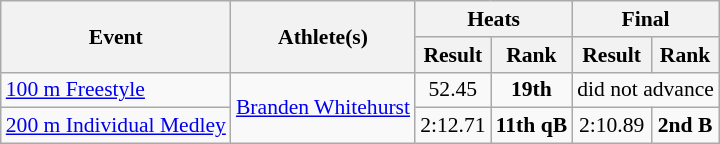<table class="wikitable" border="1" style="font-size:90%">
<tr>
<th rowspan=2>Event</th>
<th rowspan=2>Athlete(s)</th>
<th colspan=2>Heats</th>
<th colspan=2>Final</th>
</tr>
<tr>
<th>Result</th>
<th>Rank</th>
<th>Result</th>
<th>Rank</th>
</tr>
<tr>
<td><a href='#'>100 m Freestyle</a></td>
<td rowspan="2"><a href='#'>Branden Whitehurst</a></td>
<td align=center>52.45</td>
<td align=center><strong>19th</strong></td>
<td align=center colspan=2>did not advance</td>
</tr>
<tr>
<td><a href='#'>200 m Individual Medley</a></td>
<td align=center>2:12.71</td>
<td align=center><strong>11th qB</strong></td>
<td align=center>2:10.89</td>
<td align=center><strong>2nd B</strong></td>
</tr>
</table>
